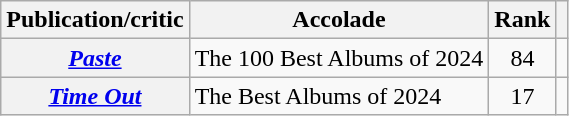<table class="wikitable sortable plainrowheaders">
<tr>
<th scope="col">Publication/critic</th>
<th scope="col">Accolade</th>
<th scope="col">Rank</th>
<th scope="col" class="unsortable"></th>
</tr>
<tr>
<th scope="row"><em><a href='#'>Paste</a></em></th>
<td>The 100 Best Albums of 2024</td>
<td style="text-align: center;">84</td>
<td style="text-align: center;"></td>
</tr>
<tr>
<th scope="row"><em><a href='#'>Time Out</a></em></th>
<td>The Best Albums of 2024</td>
<td style="text-align: center;">17</td>
<td style="text-align: center;"></td>
</tr>
</table>
